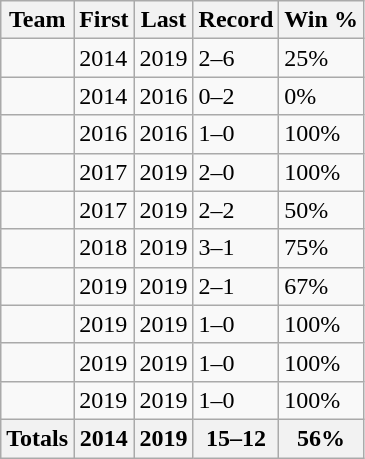<table class="wikitable sortable">
<tr>
<th>Team</th>
<th>First</th>
<th>Last</th>
<th data-sort-type="number">Record</th>
<th data-sort-type="number">Win %</th>
</tr>
<tr>
<td></td>
<td>2014</td>
<td>2019</td>
<td>2–6</td>
<td>25%</td>
</tr>
<tr>
<td></td>
<td>2014</td>
<td>2016</td>
<td>0–2</td>
<td>0%</td>
</tr>
<tr>
<td></td>
<td>2016</td>
<td>2016</td>
<td>1–0</td>
<td>100%</td>
</tr>
<tr>
<td></td>
<td>2017</td>
<td>2019</td>
<td>2–0</td>
<td>100%</td>
</tr>
<tr>
<td></td>
<td>2017</td>
<td>2019</td>
<td>2–2</td>
<td>50%</td>
</tr>
<tr>
<td></td>
<td>2018</td>
<td>2019</td>
<td>3–1</td>
<td>75%</td>
</tr>
<tr>
<td></td>
<td>2019</td>
<td>2019</td>
<td>2–1</td>
<td>67%</td>
</tr>
<tr>
<td></td>
<td>2019</td>
<td>2019</td>
<td>1–0</td>
<td>100%</td>
</tr>
<tr>
<td></td>
<td>2019</td>
<td>2019</td>
<td>1–0</td>
<td>100%</td>
</tr>
<tr>
<td></td>
<td>2019</td>
<td>2019</td>
<td>1–0</td>
<td>100%</td>
</tr>
<tr>
<th>Totals</th>
<th>2014</th>
<th>2019</th>
<th>15–12</th>
<th>56%</th>
</tr>
</table>
